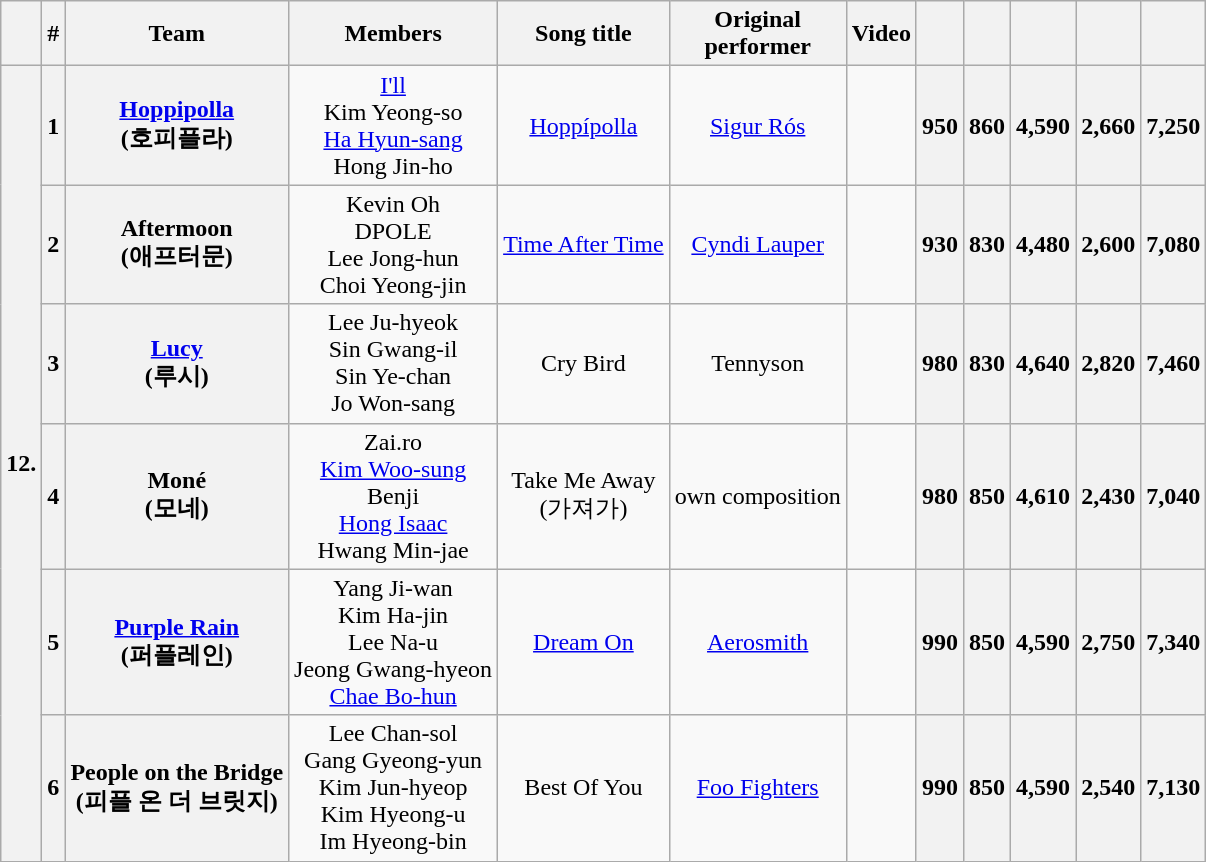<table class="wikitable plainrowheaders sortable" style="text-align:center;">
<tr>
<th></th>
<th>#</th>
<th>Team</th>
<th>Members</th>
<th>Song title</th>
<th>Original <br>performer</th>
<th>Video</th>
<th></th>
<th></th>
<th></th>
<th></th>
<th></th>
</tr>
<tr align="center">
<th rowspan="6">12.</th>
<th rowspan="1">1</th>
<th><a href='#'>Hoppipolla</a><br>(호피플라)</th>
<td><a href='#'>I'll</a><br> Kim Yeong-so<br> <a href='#'>Ha Hyun-sang</a><br>Hong Jin-ho</td>
<td><a href='#'>Hoppípolla</a></td>
<td><a href='#'>Sigur Rós</a></td>
<td></td>
<th>950</th>
<th>860</th>
<th>4,590</th>
<th>2,660</th>
<th>7,250</th>
</tr>
<tr>
<th rowspan="1">2</th>
<th>Aftermoon<br>(애프터문)</th>
<td>Kevin Oh<br> DPOLE<br> Lee Jong-hun<br> Choi Yeong-jin</td>
<td><a href='#'>Time After Time</a></td>
<td><a href='#'>Cyndi Lauper</a></td>
<td></td>
<th>930</th>
<th>830</th>
<th>4,480</th>
<th>2,600</th>
<th>7,080</th>
</tr>
<tr>
<th rowspan="1">3</th>
<th><a href='#'>Lucy</a><br>(루시)</th>
<td>Lee Ju-hyeok<br> Sin Gwang-il<br> Sin Ye-chan<br> Jo Won-sang</td>
<td>Cry Bird</td>
<td>Tennyson</td>
<td></td>
<th>980</th>
<th>830</th>
<th>4,640</th>
<th>2,820</th>
<th>7,460</th>
</tr>
<tr>
<th rowspan="1">4</th>
<th>Moné<br>(모네)</th>
<td>Zai.ro<br> <a href='#'>Kim Woo-sung</a><br> Benji<br> <a href='#'>Hong Isaac</a><br> Hwang Min-jae</td>
<td>Take Me Away<br>(가져가)</td>
<td>own composition</td>
<td></td>
<th>980</th>
<th>850</th>
<th>4,610</th>
<th>2,430</th>
<th>7,040</th>
</tr>
<tr>
<th rowspan="1">5</th>
<th><a href='#'>Purple Rain</a> <br>(퍼플레인)</th>
<td>Yang Ji-wan<br> Kim Ha-jin<br> Lee Na-u<br>Jeong Gwang-hyeon<br> <a href='#'>Chae Bo-hun</a></td>
<td><a href='#'>Dream On</a></td>
<td><a href='#'>Aerosmith</a></td>
<td></td>
<th>990</th>
<th>850</th>
<th>4,590</th>
<th>2,750</th>
<th>7,340</th>
</tr>
<tr>
<th rowspan="1">6</th>
<th>People on the Bridge <br>(피플 온 더 브릿지)</th>
<td>Lee Chan-sol<br> Gang Gyeong-yun<br> Kim Jun-hyeop<br>Kim Hyeong-u<br>Im Hyeong-bin</td>
<td>Best Of You</td>
<td><a href='#'>Foo Fighters</a></td>
<td></td>
<th>990</th>
<th>850</th>
<th>4,590</th>
<th>2,540</th>
<th>7,130</th>
</tr>
</table>
